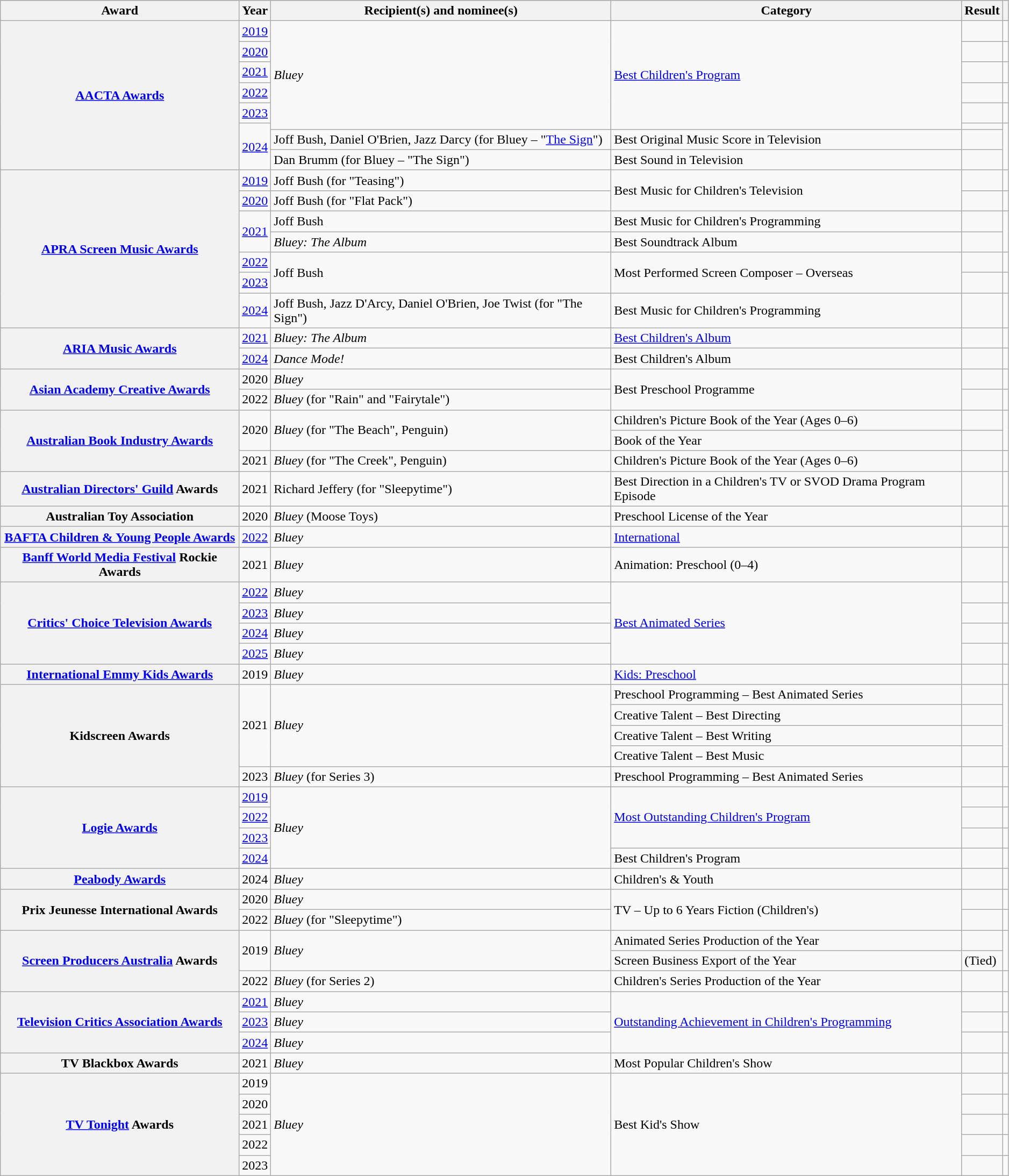<table class="wikitable plainrowheaders sortable" style="width:99%;">
<tr style="background:#CCCCCC; text-align:center;">
<th scope="col">Award</th>
<th scope="col">Year</th>
<th scope="col">Recipient(s) and nominee(s)</th>
<th scope="col">Category</th>
<th scope="col">Result</th>
<th scope="col" class="unsortable"></th>
</tr>
<tr>
<th scope="row" rowspan="8"><a href='#'>AACTA Awards</a></th>
<td><a href='#'>2019</a></td>
<td data-sort-value="Bluey" rowspan="6"><em>Bluey</em></td>
<td rowspan="6"><a href='#'>Best Children's Program</a></td>
<td></td>
<td style="text-align:center;"></td>
</tr>
<tr>
<td><a href='#'>2020</a></td>
<td></td>
<td style="text-align:center;"></td>
</tr>
<tr>
<td><a href='#'>2021</a></td>
<td></td>
<td style="text-align:center;"></td>
</tr>
<tr>
<td><a href='#'>2022</a></td>
<td></td>
<td style="text-align:center;"></td>
</tr>
<tr>
<td><a href='#'>2023</a></td>
<td></td>
<td style="text-align:center;"></td>
</tr>
<tr>
<td rowspan="3"><a href='#'>2024</a></td>
<td></td>
<td style="text-align:center;" rowspan="3"></td>
</tr>
<tr>
<td>Joff Bush, Daniel O'Brien, Jazz Darcy (for Bluey – "<a href='#'>The Sign</a>")</td>
<td>Best Original Music Score in Television</td>
<td></td>
</tr>
<tr>
<td>Dan Brumm (for Bluey – "The Sign")</td>
<td>Best Sound in Television</td>
<td></td>
</tr>
<tr>
<th scope="row" rowspan="7"><a href='#'>APRA Screen Music Awards</a></th>
<td><a href='#'>2019</a></td>
<td data-sort-value="Bush, Joff (for "Teasing")">Joff Bush (for "Teasing")</td>
<td rowspan="2">Best Music for Children's Television</td>
<td></td>
<td style="text-align:center;"></td>
</tr>
<tr>
<td><a href='#'>2020</a></td>
<td data-sort-value="Bush, Joff (for "Flat Pack")">Joff Bush (for "Flat Pack")</td>
<td></td>
<td style="text-align:center;"></td>
</tr>
<tr>
<td rowspan="2"><a href='#'>2021</a></td>
<td data-sort-value="Bush, Joff">Joff Bush</td>
<td>Best Music for Children's Programming</td>
<td></td>
<td style="text-align:center;" rowspan="2"></td>
</tr>
<tr>
<td data-sort-value="Bluey: The Album"><em>Bluey: The Album</em></td>
<td>Best Soundtrack Album</td>
<td></td>
</tr>
<tr>
<td><a href='#'>2022</a></td>
<td data-sort-value="Bush, Joff" rowspan="2">Joff Bush</td>
<td rowspan="2">Most Performed Screen Composer – Overseas</td>
<td></td>
<td style="text-align:center;"></td>
</tr>
<tr>
<td><a href='#'>2023</a></td>
<td></td>
<td style="text-align:center;"></td>
</tr>
<tr>
<td><a href='#'>2024</a></td>
<td data-sort-value="Bush, Joff; D'Arcy, Jazz; O'Brien, Daniel; Twist, Joe (for "The Sign")">Joff Bush, Jazz D'Arcy, Daniel O'Brien, Joe Twist (for "The Sign")</td>
<td>Best Music for Children's Programming</td>
<td></td>
<td style="text-align:center;"></td>
</tr>
<tr>
<th scope="row" rowspan="2"><a href='#'>ARIA Music Awards</a></th>
<td><a href='#'>2021</a></td>
<td data-sort-value="Bluey: The Album"><em>Bluey: The Album</em></td>
<td><a href='#'>Best Children's Album</a></td>
<td></td>
<td style="text-align:center;"></td>
</tr>
<tr>
<td><a href='#'>2024</a></td>
<td data-sort-value="Bluey: The Album"><em>Dance Mode!</em></td>
<td>Best Children's Album</td>
<td></td>
<td style="text-align:center;"></td>
</tr>
<tr>
<th scope="row" rowspan="2"><a href='#'>Asian Academy Creative Awards</a></th>
<td>2020</td>
<td data-sort-value="Bluey"><em>Bluey</em></td>
<td rowspan="2">Best Preschool Programme</td>
<td></td>
<td style="text-align:center;"></td>
</tr>
<tr>
<td>2022</td>
<td data-sort-value="Bluey (for "Rain" and "Fairytale")"><em>Bluey</em> (for "Rain" and "Fairytale")</td>
<td></td>
<td style="text-align:center;"></td>
</tr>
<tr>
<th scope="row" rowspan="3"><a href='#'>Australian Book Industry Awards</a></th>
<td rowspan="2">2020</td>
<td data-sort-value="Bluey (for "The Beach")" rowspan="2"><em>Bluey</em> (for "The Beach", Penguin)</td>
<td>Children's Picture Book of the Year (Ages 0–6)</td>
<td></td>
<td rowspan="2" style="text-align:center;"></td>
</tr>
<tr>
<td>Book of the Year</td>
<td></td>
</tr>
<tr>
<td>2021</td>
<td data-sort-value="Bluey (for "The Creek")"><em>Bluey</em> (for "The Creek", Penguin)</td>
<td>Children's Picture Book of the Year (Ages 0–6)</td>
<td></td>
<td style="text-align:center;"></td>
</tr>
<tr>
<th scope="row"><a href='#'>Australian Directors' Guild</a> Awards</th>
<td>2021</td>
<td data-sort-value="Jeffery, Richard (for "Sleepytime")">Richard Jeffery (for "Sleepytime")</td>
<td>Best Direction in a Children's TV or SVOD Drama Program Episode</td>
<td></td>
<td style="text-align:center;"></td>
</tr>
<tr>
<th scope="row">Australian Toy Association</th>
<td>2020</td>
<td data-sort-value="Bluey"><em>Bluey</em> (Moose Toys)</td>
<td>Preschool License of the Year</td>
<td></td>
<td style="text-align:center;"></td>
</tr>
<tr>
<th scope="row"><a href='#'>BAFTA Children & Young People Awards</a></th>
<td><a href='#'>2022</a></td>
<td data-sort-value="Bluey"><em>Bluey</em></td>
<td><a href='#'>International</a></td>
<td></td>
<td style="text-align:center;"></td>
</tr>
<tr>
<th scope="row"><a href='#'>Banff World Media Festival</a> Rockie Awards</th>
<td>2021</td>
<td data-sort-value="Bluey"><em>Bluey</em></td>
<td>Animation: Preschool (0–4)</td>
<td></td>
<td style="text-align:center;"></td>
</tr>
<tr>
<th scope="row" rowspan="4"><a href='#'>Critics' Choice Television Awards</a></th>
<td><a href='#'>2022</a></td>
<td data-sort-value="Bluey"><em>Bluey</em></td>
<td rowspan="4"><a href='#'>Best Animated Series</a></td>
<td></td>
<td style="text-align:center;"></td>
</tr>
<tr>
<td><a href='#'>2023</a></td>
<td data-sort-value="Bluey"><em>Bluey</em></td>
<td></td>
<td style="text-align:center;"></td>
</tr>
<tr>
<td><a href='#'>2024</a></td>
<td data-sort-value="Bluey"><em>Bluey</em></td>
<td></td>
<td style="text-align:center;"></td>
</tr>
<tr>
<td><a href='#'>2025</a></td>
<td><em>Bluey</em></td>
<td></td>
<td align="center" rowspan="1"></td>
</tr>
<tr>
<th scope="row"><a href='#'>International Emmy Kids Awards</a></th>
<td>2019</td>
<td data-sort-value="Bluey"><em>Bluey</em></td>
<td><a href='#'>Kids: Preschool</a></td>
<td></td>
<td style="text-align:center;"></td>
</tr>
<tr>
<th scope="row" rowspan="5">Kidscreen Awards</th>
<td rowspan="4">2021</td>
<td data-sort-value="Bluey" rowspan="4"><em>Bluey</em></td>
<td>Preschool Programming – Best Animated Series</td>
<td></td>
<td style="text-align:center;" rowspan="4"></td>
</tr>
<tr>
<td>Creative Talent – Best Directing</td>
<td></td>
</tr>
<tr>
<td>Creative Talent – Best Writing</td>
<td></td>
</tr>
<tr>
<td>Creative Talent – Best Music</td>
<td></td>
</tr>
<tr>
<td>2023</td>
<td data-sort-value="Bluey (for Series 3)"><em>Bluey</em> (for Series 3)</td>
<td>Preschool Programming – Best Animated Series</td>
<td></td>
<td style="text-align:center;"></td>
</tr>
<tr>
<th scope="row" rowspan="4"><a href='#'>Logie Awards</a></th>
<td><a href='#'>2019</a></td>
<td data-sort-value="Bluey" rowspan="4"><em>Bluey</em></td>
<td rowspan="3"><a href='#'>Most Outstanding Children's Program</a></td>
<td></td>
<td style="text-align:center;"></td>
</tr>
<tr>
<td><a href='#'>2022</a></td>
<td></td>
<td style="text-align:center;"></td>
</tr>
<tr>
<td><a href='#'>2023</a></td>
<td></td>
<td style="text-align:center;"></td>
</tr>
<tr>
<td><a href='#'>2024</a></td>
<td>Best Children's Program</td>
<td></td>
<td style="text-align:center;"></td>
</tr>
<tr>
<th scope="row"><a href='#'>Peabody Awards</a></th>
<td>2024</td>
<td data-sort-value="Bluey"><em>Bluey</em></td>
<td>Children's & Youth</td>
<td></td>
<td style="text-align:center;"></td>
</tr>
<tr>
<th scope="row" rowspan="2">Prix Jeunesse International Awards</th>
<td>2020</td>
<td data-sort-value="Bluey"><em>Bluey</em></td>
<td rowspan="2">TV – Up to 6 Years Fiction (Children's)</td>
<td></td>
<td style="text-align:center;"></td>
</tr>
<tr>
<td>2022</td>
<td data-sort-value="Bluey (for "Sleepytime")"><em>Bluey</em> (for "Sleepytime")</td>
<td></td>
<td style="text-align:center;"></td>
</tr>
<tr>
<th scope="row" rowspan="3"><a href='#'>Screen Producers Australia</a> Awards</th>
<td rowspan="2">2019</td>
<td data-sort-value="Bluey" rowspan="2"><em>Bluey</em></td>
<td>Animated Series Production of the Year</td>
<td></td>
<td rowspan="2" style="text-align:center;"></td>
</tr>
<tr>
<td>Screen Business Export of the Year</td>
<td> (Tied)</td>
</tr>
<tr>
<td>2022</td>
<td data-sort-value="Bluey (for Series 2)"><em>Bluey</em> (for Series 2)</td>
<td>Children's Series Production of the Year</td>
<td></td>
<td style="text-align:center;"></td>
</tr>
<tr>
<th scope="row" rowspan="3"><a href='#'>Television Critics Association Awards</a></th>
<td><a href='#'>2021</a></td>
<td><em>Bluey</em></td>
<td rowspan="3"><a href='#'>Outstanding Achievement in Children's Programming</a></td>
<td></td>
<td align="center"></td>
</tr>
<tr>
<td><a href='#'>2023</a></td>
<td><em>Bluey</em></td>
<td></td>
<td align="center"></td>
</tr>
<tr>
<td><a href='#'>2024</a></td>
<td><em>Bluey</em></td>
<td></td>
<td align="center"></td>
</tr>
<tr>
<th scope="row">TV Blackbox Awards</th>
<td>2021</td>
<td data-sort-value="Bluey"><em>Bluey</em></td>
<td>Most Popular Children's Show</td>
<td></td>
<td style="text-align:center;"></td>
</tr>
<tr>
<th scope="row" rowspan="5"><a href='#'>TV Tonight</a> Awards</th>
<td>2019</td>
<td data-sort-value="Bluey" rowspan="5"><em>Bluey</em></td>
<td rowspan="5">Best Kid's Show</td>
<td></td>
<td style="text-align:center;"></td>
</tr>
<tr>
<td>2020</td>
<td></td>
<td style="text-align:center;"></td>
</tr>
<tr>
<td>2021</td>
<td></td>
<td style="text-align:center;"></td>
</tr>
<tr>
<td>2022</td>
<td></td>
<td style="text-align:center;"></td>
</tr>
<tr>
<td>2023</td>
<td></td>
<td style="text-align:center;"></td>
</tr>
</table>
